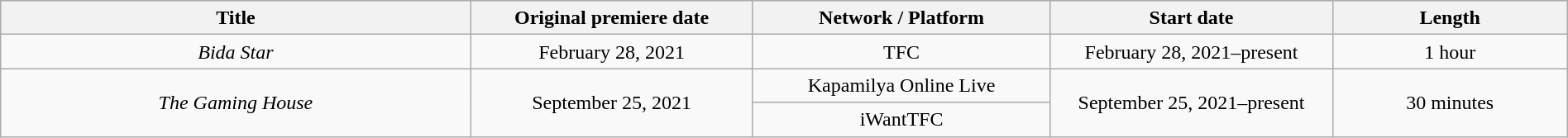<table class="wikitable sortable" style="text-align:center; font-size:100%; line-height:20px;" width="100%">
<tr>
<th style="width:30%;">Title</th>
<th style="width:18%;">Original premiere date</th>
<th style="width:19%;">Network / Platform</th>
<th style="width:18%;">Start date</th>
<th style="width:15%;">Length</th>
</tr>
<tr>
<td><em>Bida Star</em></td>
<td>February 28, 2021</td>
<td>TFC</td>
<td>February 28, 2021–present</td>
<td>1 hour</td>
</tr>
<tr>
<td rowspan="2"><em>The Gaming House</em></td>
<td rowspan="2">September 25, 2021</td>
<td>Kapamilya Online Live</td>
<td rowspan="2">September 25, 2021–present</td>
<td rowspan="2">30 minutes</td>
</tr>
<tr>
<td>iWantTFC</td>
</tr>
</table>
